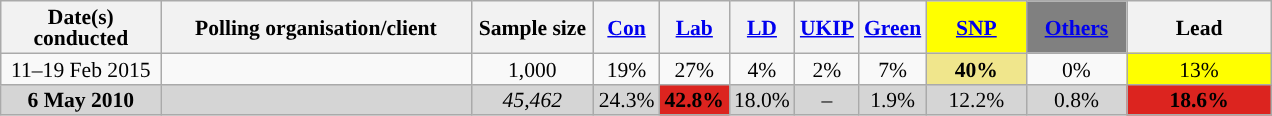<table class="wikitable sortable" style="text-align:center;font-size:90%;line-height:14px">
<tr>
<th ! style="width:100px;">Date(s)<br>conducted</th>
<th style="width:200px;">Polling organisation/client</th>
<th class="unsortable" style="width:75px;">Sample size</th>
<th class="unsortable" style="background:"><a href='#'><span>Con</span></a></th>
<th class="unsortable" style="background:"><a href='#'><span>Lab</span></a></th>
<th class="unsortable" style="background:"><a href='#'><span>LD</span></a></th>
<th class="unsortable" style="background:"><a href='#'><span>UKIP</span></a></th>
<th class="unsortable" style="background:"><a href='#'><span>Green</span></a></th>
<th class="unsortable" style="background:#ffff00; width:60px;"><a href='#'><span>SNP</span></a></th>
<th class="unsortable" style="background:gray; width:60px;"><a href='#'><span>Others</span></a></th>
<th class="unsortable" style="width:90px;">Lead</th>
</tr>
<tr>
<td>11–19 Feb 2015</td>
<td> </td>
<td>1,000</td>
<td>19%</td>
<td>27%</td>
<td>4%</td>
<td>2%</td>
<td>7%</td>
<td style="background:khaki"><strong>40%</strong></td>
<td>0%</td>
<td style="background:#ff0"><span>13% </span></td>
</tr>
<tr>
<td style="background:#D5D5D5"><strong>6 May 2010</strong></td>
<td style="background:#D5D5D5"></td>
<td style="background:#D5D5D5"><em>45,462</em></td>
<td style="background:#D5D5D5">24.3%</td>
<td style="background:#dc241f"><span><strong>42.8%</strong></span></td>
<td style="background:#D5D5D5">18.0%</td>
<td style="background:#D5D5D5">–</td>
<td style="background:#D5D5D5">1.9%</td>
<td style="background:#D5D5D5">12.2%</td>
<td style="background:#D5D5D5">0.8%</td>
<td style="background:#dc241f"><span><strong>18.6% </strong></span></td>
</tr>
</table>
